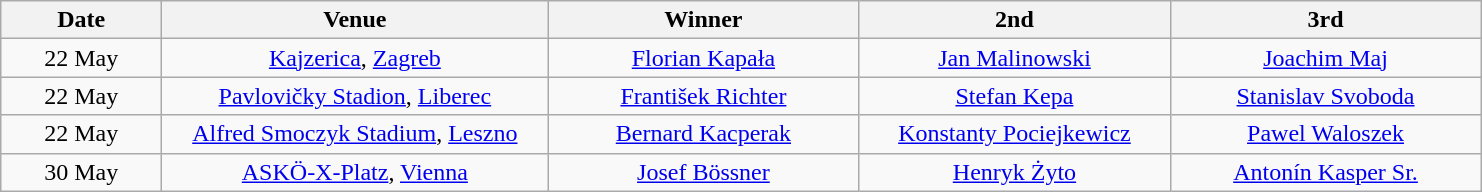<table class=wikitable style="text-align:center">
<tr>
<th width=100>Date</th>
<th width=250>Venue</th>
<th width=200>Winner</th>
<th width=200>2nd</th>
<th width=200>3rd</th>
</tr>
<tr>
<td align=center>22 May</td>
<td> <a href='#'>Kajzerica</a>, <a href='#'>Zagreb</a></td>
<td><a href='#'>Florian Kapała</a></td>
<td><a href='#'>Jan Malinowski</a></td>
<td><a href='#'>Joachim Maj</a></td>
</tr>
<tr>
<td align=center>22 May</td>
<td> <a href='#'>Pavlovičky Stadion</a>, <a href='#'>Liberec</a></td>
<td><a href='#'>František Richter</a></td>
<td><a href='#'>Stefan Kepa</a></td>
<td><a href='#'>Stanislav Svoboda</a></td>
</tr>
<tr>
<td align=center>22 May</td>
<td> <a href='#'>Alfred Smoczyk Stadium</a>, <a href='#'>Leszno</a></td>
<td><a href='#'>Bernard Kacperak</a></td>
<td><a href='#'>Konstanty Pociejkewicz</a></td>
<td><a href='#'>Pawel Waloszek</a></td>
</tr>
<tr>
<td align=center>30 May</td>
<td> <a href='#'>ASKÖ-X-Platz</a>, <a href='#'>Vienna</a></td>
<td><a href='#'>Josef Bössner</a></td>
<td><a href='#'>Henryk Żyto</a></td>
<td><a href='#'>Antonín Kasper Sr.</a></td>
</tr>
</table>
